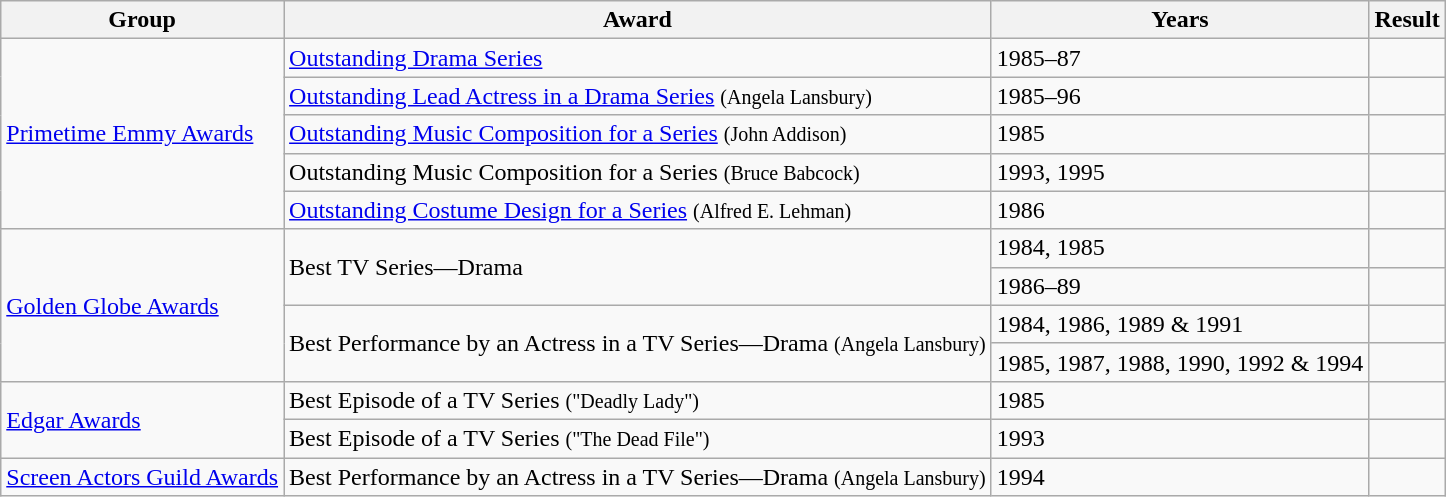<table class="wikitable">
<tr>
<th>Group</th>
<th>Award</th>
<th>Years</th>
<th>Result</th>
</tr>
<tr>
<td rowspan="5"><a href='#'>Primetime Emmy Awards</a></td>
<td><a href='#'>Outstanding Drama Series</a></td>
<td>1985–87</td>
<td></td>
</tr>
<tr>
<td><a href='#'>Outstanding Lead Actress in a Drama Series</a> <small>(Angela Lansbury)</small></td>
<td>1985–96</td>
<td></td>
</tr>
<tr>
<td><a href='#'>Outstanding Music Composition for a Series</a> <small>(John Addison)</small></td>
<td>1985</td>
<td></td>
</tr>
<tr>
<td>Outstanding Music Composition for a Series <small>(Bruce Babcock)</small></td>
<td>1993, 1995</td>
<td></td>
</tr>
<tr>
<td><a href='#'>Outstanding Costume Design for a Series</a> <small>(Alfred E. Lehman)</small></td>
<td>1986</td>
<td></td>
</tr>
<tr>
<td rowspan="4"><a href='#'>Golden Globe Awards</a></td>
<td rowspan="2">Best TV Series—Drama</td>
<td>1984, 1985</td>
<td></td>
</tr>
<tr>
<td>1986–89</td>
<td></td>
</tr>
<tr>
<td rowspan="2">Best Performance by an Actress in a TV Series—Drama <small>(Angela Lansbury)</small></td>
<td>1984, 1986, 1989 & 1991</td>
<td></td>
</tr>
<tr>
<td>1985, 1987, 1988, 1990, 1992 & 1994</td>
<td></td>
</tr>
<tr>
<td rowspan="2"><a href='#'>Edgar Awards</a></td>
<td>Best Episode of a TV Series <small>("Deadly Lady")</small></td>
<td>1985</td>
<td></td>
</tr>
<tr>
<td>Best Episode of a TV Series <small>("The Dead File")</small></td>
<td>1993</td>
<td></td>
</tr>
<tr>
<td><a href='#'>Screen Actors Guild Awards</a></td>
<td>Best Performance by an Actress in a TV Series—Drama <small>(Angela Lansbury)</small></td>
<td>1994</td>
<td></td>
</tr>
</table>
